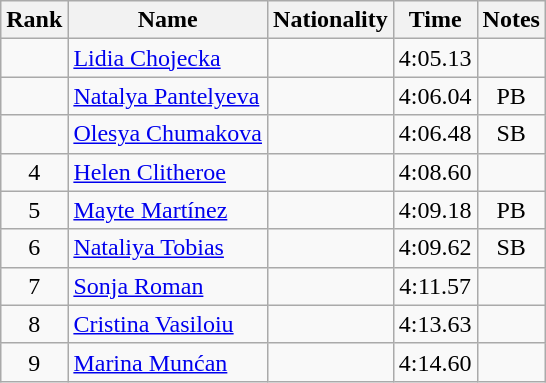<table class="wikitable sortable" style="text-align:center">
<tr>
<th>Rank</th>
<th>Name</th>
<th>Nationality</th>
<th>Time</th>
<th>Notes</th>
</tr>
<tr>
<td></td>
<td align="left"><a href='#'>Lidia Chojecka</a></td>
<td align=left></td>
<td>4:05.13</td>
<td></td>
</tr>
<tr>
<td></td>
<td align="left"><a href='#'>Natalya Pantelyeva</a></td>
<td align=left></td>
<td>4:06.04</td>
<td>PB</td>
</tr>
<tr>
<td></td>
<td align="left"><a href='#'>Olesya Chumakova</a></td>
<td align=left></td>
<td>4:06.48</td>
<td>SB</td>
</tr>
<tr>
<td>4</td>
<td align="left"><a href='#'>Helen Clitheroe</a></td>
<td align=left></td>
<td>4:08.60</td>
<td></td>
</tr>
<tr>
<td>5</td>
<td align="left"><a href='#'>Mayte Martínez</a></td>
<td align=left></td>
<td>4:09.18</td>
<td>PB</td>
</tr>
<tr>
<td>6</td>
<td align="left"><a href='#'>Nataliya Tobias</a></td>
<td align=left></td>
<td>4:09.62</td>
<td>SB</td>
</tr>
<tr>
<td>7</td>
<td align="left"><a href='#'>Sonja Roman</a></td>
<td align=left></td>
<td>4:11.57</td>
<td></td>
</tr>
<tr>
<td>8</td>
<td align="left"><a href='#'>Cristina Vasiloiu</a></td>
<td align=left></td>
<td>4:13.63</td>
<td></td>
</tr>
<tr>
<td>9</td>
<td align="left"><a href='#'>Marina Munćan</a></td>
<td align=left></td>
<td>4:14.60</td>
<td></td>
</tr>
</table>
